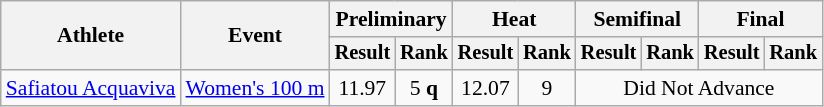<table class="wikitable" style="font-size:90%">
<tr>
<th rowspan="2">Athlete</th>
<th rowspan="2">Event</th>
<th colspan="2">Preliminary</th>
<th colspan="2">Heat</th>
<th colspan="2">Semifinal</th>
<th colspan="2">Final</th>
</tr>
<tr style="font-size:95%">
<th>Result</th>
<th>Rank</th>
<th>Result</th>
<th>Rank</th>
<th>Result</th>
<th>Rank</th>
<th>Result</th>
<th>Rank</th>
</tr>
<tr align=center>
<td align=left><a href='#'>Safiatou Acquaviva</a></td>
<td align=left><a href='#'>Women's 100 m</a></td>
<td>11.97</td>
<td>5 <strong>q</strong></td>
<td>12.07</td>
<td>9</td>
<td colspan=4>Did Not Advance</td>
</tr>
</table>
